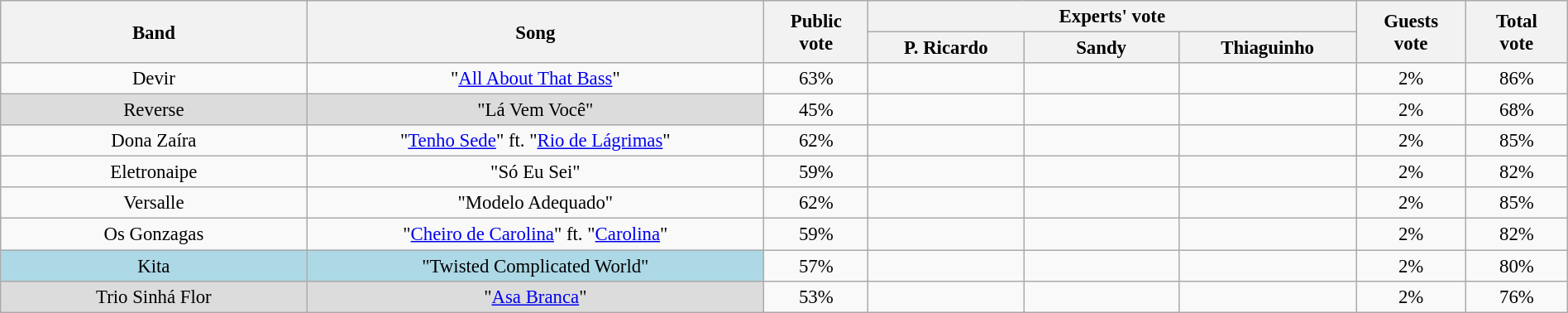<table class="wikitable" style="font-size:95%; text-align:center" width="100%">
<tr>
<th width="135" rowspan=2>Band</th>
<th width="205" rowspan=2>Song</th>
<th width="040" rowspan=2>Public<br>vote</th>
<th colspan=3>Experts' vote</th>
<th width="040" rowspan=2>Guests<br>vote</th>
<th width="040" rowspan=2>Total<br>vote</th>
</tr>
<tr>
<th width="065">P. Ricardo</th>
<th width="065">Sandy</th>
<th width="065">Thiaguinho</th>
</tr>
<tr>
<td>Devir</td>
<td>"<a href='#'>All About That Bass</a>"</td>
<td>63%</td>
<td></td>
<td></td>
<td></td>
<td>2%</td>
<td>86%</td>
</tr>
<tr>
<td bgcolor="DCDCDC">Reverse</td>
<td bgcolor="DCDCDC">"Lá Vem Você"</td>
<td>45%</td>
<td></td>
<td></td>
<td></td>
<td>2%</td>
<td>68%</td>
</tr>
<tr>
<td>Dona Zaíra</td>
<td>"<a href='#'>Tenho Sede</a>" ft. "<a href='#'>Rio de Lágrimas</a>"</td>
<td>62%</td>
<td></td>
<td></td>
<td></td>
<td>2%</td>
<td>85%</td>
</tr>
<tr>
<td>Eletronaipe</td>
<td>"Só Eu Sei"</td>
<td>59%</td>
<td></td>
<td></td>
<td></td>
<td>2%</td>
<td>82%</td>
</tr>
<tr>
<td>Versalle</td>
<td>"Modelo Adequado"</td>
<td>62%</td>
<td></td>
<td></td>
<td></td>
<td>2%</td>
<td>85%</td>
</tr>
<tr>
<td>Os Gonzagas</td>
<td>"<a href='#'>Cheiro de Carolina</a>" ft. "<a href='#'>Carolina</a>"</td>
<td>59%</td>
<td></td>
<td></td>
<td></td>
<td>2%</td>
<td>82%</td>
</tr>
<tr>
<td bgcolor="ADD8E6">Kita</td>
<td bgcolor="ADD8E6">"Twisted Complicated World"</td>
<td>57%</td>
<td></td>
<td></td>
<td></td>
<td>2%</td>
<td>80%</td>
</tr>
<tr>
<td bgcolor="DCDCDC">Trio Sinhá Flor</td>
<td bgcolor="DCDCDC">"<a href='#'>Asa Branca</a>"</td>
<td>53%</td>
<td></td>
<td></td>
<td></td>
<td>2%</td>
<td>76%</td>
</tr>
</table>
